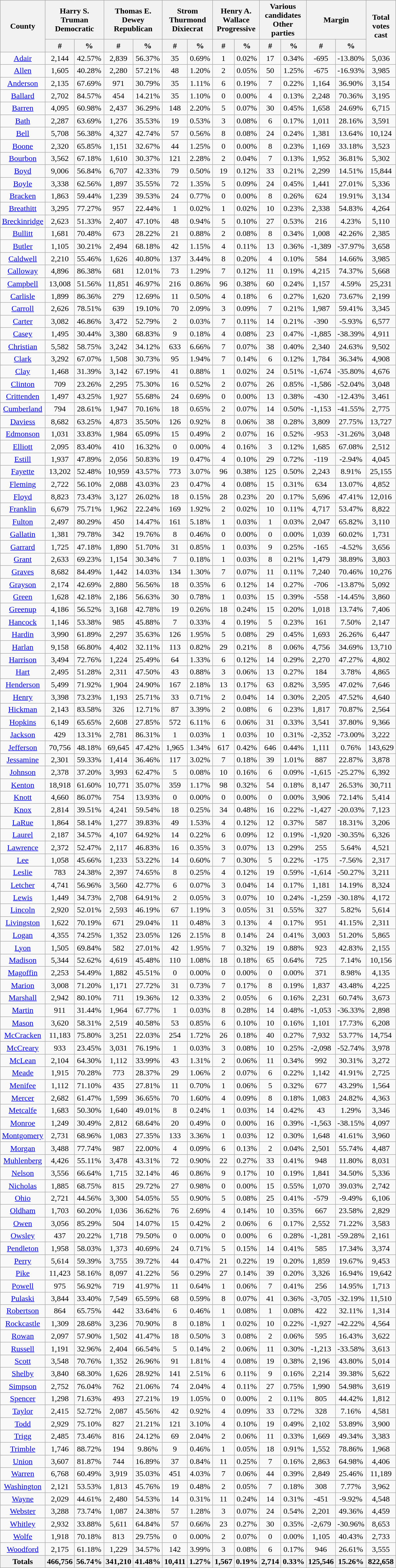<table width="60%" class="wikitable sortable">
<tr>
<th rowspan="2">County</th>
<th colspan="2">Harry S. Truman<br>Democratic</th>
<th colspan="2">Thomas E. Dewey<br>Republican</th>
<th colspan="2">Strom Thurmond<br>Dixiecrat</th>
<th colspan="2">Henry A. Wallace<br>Progressive</th>
<th colspan="2">Various candidates<br>Other parties</th>
<th colspan="2">Margin</th>
<th rowspan="2">Total votes cast</th>
</tr>
<tr>
<th data-sort-type="number">#</th>
<th data-sort-type="number">%</th>
<th data-sort-type="number">#</th>
<th data-sort-type="number">%</th>
<th data-sort-type="number">#</th>
<th data-sort-type="number">%</th>
<th data-sort-type="number">#</th>
<th data-sort-type="number">%</th>
<th data-sort-type="number">#</th>
<th data-sort-type="number">%</th>
<th data-sort-type="number">#</th>
<th data-sort-type="number">%</th>
</tr>
<tr style="text-align:center;">
<td><a href='#'>Adair</a></td>
<td>2,144</td>
<td>42.57%</td>
<td>2,839</td>
<td>56.37%</td>
<td>35</td>
<td>0.69%</td>
<td>1</td>
<td>0.02%</td>
<td>17</td>
<td>0.34%</td>
<td>-695</td>
<td>-13.80%</td>
<td>5,036</td>
</tr>
<tr style="text-align:center;">
<td><a href='#'>Allen</a></td>
<td>1,605</td>
<td>40.28%</td>
<td>2,280</td>
<td>57.21%</td>
<td>48</td>
<td>1.20%</td>
<td>2</td>
<td>0.05%</td>
<td>50</td>
<td>1.25%</td>
<td>-675</td>
<td>-16.93%</td>
<td>3,985</td>
</tr>
<tr style="text-align:center;">
<td><a href='#'>Anderson</a></td>
<td>2,135</td>
<td>67.69%</td>
<td>971</td>
<td>30.79%</td>
<td>35</td>
<td>1.11%</td>
<td>6</td>
<td>0.19%</td>
<td>7</td>
<td>0.22%</td>
<td>1,164</td>
<td>36.90%</td>
<td>3,154</td>
</tr>
<tr style="text-align:center;">
<td><a href='#'>Ballard</a></td>
<td>2,702</td>
<td>84.57%</td>
<td>454</td>
<td>14.21%</td>
<td>35</td>
<td>1.10%</td>
<td>0</td>
<td>0.00%</td>
<td>4</td>
<td>0.13%</td>
<td>2,248</td>
<td>70.36%</td>
<td>3,195</td>
</tr>
<tr style="text-align:center;">
<td><a href='#'>Barren</a></td>
<td>4,095</td>
<td>60.98%</td>
<td>2,437</td>
<td>36.29%</td>
<td>148</td>
<td>2.20%</td>
<td>5</td>
<td>0.07%</td>
<td>30</td>
<td>0.45%</td>
<td>1,658</td>
<td>24.69%</td>
<td>6,715</td>
</tr>
<tr style="text-align:center;">
<td><a href='#'>Bath</a></td>
<td>2,287</td>
<td>63.69%</td>
<td>1,276</td>
<td>35.53%</td>
<td>19</td>
<td>0.53%</td>
<td>3</td>
<td>0.08%</td>
<td>6</td>
<td>0.17%</td>
<td>1,011</td>
<td>28.16%</td>
<td>3,591</td>
</tr>
<tr style="text-align:center;">
<td><a href='#'>Bell</a></td>
<td>5,708</td>
<td>56.38%</td>
<td>4,327</td>
<td>42.74%</td>
<td>57</td>
<td>0.56%</td>
<td>8</td>
<td>0.08%</td>
<td>24</td>
<td>0.24%</td>
<td>1,381</td>
<td>13.64%</td>
<td>10,124</td>
</tr>
<tr style="text-align:center;">
<td><a href='#'>Boone</a></td>
<td>2,320</td>
<td>65.85%</td>
<td>1,151</td>
<td>32.67%</td>
<td>44</td>
<td>1.25%</td>
<td>0</td>
<td>0.00%</td>
<td>8</td>
<td>0.23%</td>
<td>1,169</td>
<td>33.18%</td>
<td>3,523</td>
</tr>
<tr style="text-align:center;">
<td><a href='#'>Bourbon</a></td>
<td>3,562</td>
<td>67.18%</td>
<td>1,610</td>
<td>30.37%</td>
<td>121</td>
<td>2.28%</td>
<td>2</td>
<td>0.04%</td>
<td>7</td>
<td>0.13%</td>
<td>1,952</td>
<td>36.81%</td>
<td>5,302</td>
</tr>
<tr style="text-align:center;">
<td><a href='#'>Boyd</a></td>
<td>9,006</td>
<td>56.84%</td>
<td>6,707</td>
<td>42.33%</td>
<td>79</td>
<td>0.50%</td>
<td>19</td>
<td>0.12%</td>
<td>33</td>
<td>0.21%</td>
<td>2,299</td>
<td>14.51%</td>
<td>15,844</td>
</tr>
<tr style="text-align:center;">
<td><a href='#'>Boyle</a></td>
<td>3,338</td>
<td>62.56%</td>
<td>1,897</td>
<td>35.55%</td>
<td>72</td>
<td>1.35%</td>
<td>5</td>
<td>0.09%</td>
<td>24</td>
<td>0.45%</td>
<td>1,441</td>
<td>27.01%</td>
<td>5,336</td>
</tr>
<tr style="text-align:center;">
<td><a href='#'>Bracken</a></td>
<td>1,863</td>
<td>59.44%</td>
<td>1,239</td>
<td>39.53%</td>
<td>24</td>
<td>0.77%</td>
<td>0</td>
<td>0.00%</td>
<td>8</td>
<td>0.26%</td>
<td>624</td>
<td>19.91%</td>
<td>3,134</td>
</tr>
<tr style="text-align:center;">
<td><a href='#'>Breathitt</a></td>
<td>3,295</td>
<td>77.27%</td>
<td>957</td>
<td>22.44%</td>
<td>1</td>
<td>0.02%</td>
<td>1</td>
<td>0.02%</td>
<td>10</td>
<td>0.23%</td>
<td>2,338</td>
<td>54.83%</td>
<td>4,264</td>
</tr>
<tr style="text-align:center;">
<td><a href='#'>Breckinridge</a></td>
<td>2,623</td>
<td>51.33%</td>
<td>2,407</td>
<td>47.10%</td>
<td>48</td>
<td>0.94%</td>
<td>5</td>
<td>0.10%</td>
<td>27</td>
<td>0.53%</td>
<td>216</td>
<td>4.23%</td>
<td>5,110</td>
</tr>
<tr style="text-align:center;">
<td><a href='#'>Bullitt</a></td>
<td>1,681</td>
<td>70.48%</td>
<td>673</td>
<td>28.22%</td>
<td>21</td>
<td>0.88%</td>
<td>2</td>
<td>0.08%</td>
<td>8</td>
<td>0.34%</td>
<td>1,008</td>
<td>42.26%</td>
<td>2,385</td>
</tr>
<tr style="text-align:center;">
<td><a href='#'>Butler</a></td>
<td>1,105</td>
<td>30.21%</td>
<td>2,494</td>
<td>68.18%</td>
<td>42</td>
<td>1.15%</td>
<td>4</td>
<td>0.11%</td>
<td>13</td>
<td>0.36%</td>
<td>-1,389</td>
<td>-37.97%</td>
<td>3,658</td>
</tr>
<tr style="text-align:center;">
<td><a href='#'>Caldwell</a></td>
<td>2,210</td>
<td>55.46%</td>
<td>1,626</td>
<td>40.80%</td>
<td>137</td>
<td>3.44%</td>
<td>8</td>
<td>0.20%</td>
<td>4</td>
<td>0.10%</td>
<td>584</td>
<td>14.66%</td>
<td>3,985</td>
</tr>
<tr style="text-align:center;">
<td><a href='#'>Calloway</a></td>
<td>4,896</td>
<td>86.38%</td>
<td>681</td>
<td>12.01%</td>
<td>73</td>
<td>1.29%</td>
<td>7</td>
<td>0.12%</td>
<td>11</td>
<td>0.19%</td>
<td>4,215</td>
<td>74.37%</td>
<td>5,668</td>
</tr>
<tr style="text-align:center;">
<td><a href='#'>Campbell</a></td>
<td>13,008</td>
<td>51.56%</td>
<td>11,851</td>
<td>46.97%</td>
<td>216</td>
<td>0.86%</td>
<td>96</td>
<td>0.38%</td>
<td>60</td>
<td>0.24%</td>
<td>1,157</td>
<td>4.59%</td>
<td>25,231</td>
</tr>
<tr style="text-align:center;">
<td><a href='#'>Carlisle</a></td>
<td>1,899</td>
<td>86.36%</td>
<td>279</td>
<td>12.69%</td>
<td>11</td>
<td>0.50%</td>
<td>4</td>
<td>0.18%</td>
<td>6</td>
<td>0.27%</td>
<td>1,620</td>
<td>73.67%</td>
<td>2,199</td>
</tr>
<tr style="text-align:center;">
<td><a href='#'>Carroll</a></td>
<td>2,626</td>
<td>78.51%</td>
<td>639</td>
<td>19.10%</td>
<td>70</td>
<td>2.09%</td>
<td>3</td>
<td>0.09%</td>
<td>7</td>
<td>0.21%</td>
<td>1,987</td>
<td>59.41%</td>
<td>3,345</td>
</tr>
<tr style="text-align:center;">
<td><a href='#'>Carter</a></td>
<td>3,082</td>
<td>46.86%</td>
<td>3,472</td>
<td>52.79%</td>
<td>2</td>
<td>0.03%</td>
<td>7</td>
<td>0.11%</td>
<td>14</td>
<td>0.21%</td>
<td>-390</td>
<td>-5.93%</td>
<td>6,577</td>
</tr>
<tr style="text-align:center;">
<td><a href='#'>Casey</a></td>
<td>1,495</td>
<td>30.44%</td>
<td>3,380</td>
<td>68.83%</td>
<td>9</td>
<td>0.18%</td>
<td>4</td>
<td>0.08%</td>
<td>23</td>
<td>0.47%</td>
<td>-1,885</td>
<td>-38.39%</td>
<td>4,911</td>
</tr>
<tr style="text-align:center;">
<td><a href='#'>Christian</a></td>
<td>5,582</td>
<td>58.75%</td>
<td>3,242</td>
<td>34.12%</td>
<td>633</td>
<td>6.66%</td>
<td>7</td>
<td>0.07%</td>
<td>38</td>
<td>0.40%</td>
<td>2,340</td>
<td>24.63%</td>
<td>9,502</td>
</tr>
<tr style="text-align:center;">
<td><a href='#'>Clark</a></td>
<td>3,292</td>
<td>67.07%</td>
<td>1,508</td>
<td>30.73%</td>
<td>95</td>
<td>1.94%</td>
<td>7</td>
<td>0.14%</td>
<td>6</td>
<td>0.12%</td>
<td>1,784</td>
<td>36.34%</td>
<td>4,908</td>
</tr>
<tr style="text-align:center;">
<td><a href='#'>Clay</a></td>
<td>1,468</td>
<td>31.39%</td>
<td>3,142</td>
<td>67.19%</td>
<td>41</td>
<td>0.88%</td>
<td>1</td>
<td>0.02%</td>
<td>24</td>
<td>0.51%</td>
<td>-1,674</td>
<td>-35.80%</td>
<td>4,676</td>
</tr>
<tr style="text-align:center;">
<td><a href='#'>Clinton</a></td>
<td>709</td>
<td>23.26%</td>
<td>2,295</td>
<td>75.30%</td>
<td>16</td>
<td>0.52%</td>
<td>2</td>
<td>0.07%</td>
<td>26</td>
<td>0.85%</td>
<td>-1,586</td>
<td>-52.04%</td>
<td>3,048</td>
</tr>
<tr style="text-align:center;">
<td><a href='#'>Crittenden</a></td>
<td>1,497</td>
<td>43.25%</td>
<td>1,927</td>
<td>55.68%</td>
<td>24</td>
<td>0.69%</td>
<td>0</td>
<td>0.00%</td>
<td>13</td>
<td>0.38%</td>
<td>-430</td>
<td>-12.43%</td>
<td>3,461</td>
</tr>
<tr style="text-align:center;">
<td><a href='#'>Cumberland</a></td>
<td>794</td>
<td>28.61%</td>
<td>1,947</td>
<td>70.16%</td>
<td>18</td>
<td>0.65%</td>
<td>2</td>
<td>0.07%</td>
<td>14</td>
<td>0.50%</td>
<td>-1,153</td>
<td>-41.55%</td>
<td>2,775</td>
</tr>
<tr style="text-align:center;">
<td><a href='#'>Daviess</a></td>
<td>8,682</td>
<td>63.25%</td>
<td>4,873</td>
<td>35.50%</td>
<td>126</td>
<td>0.92%</td>
<td>8</td>
<td>0.06%</td>
<td>38</td>
<td>0.28%</td>
<td>3,809</td>
<td>27.75%</td>
<td>13,727</td>
</tr>
<tr style="text-align:center;">
<td><a href='#'>Edmonson</a></td>
<td>1,031</td>
<td>33.83%</td>
<td>1,984</td>
<td>65.09%</td>
<td>15</td>
<td>0.49%</td>
<td>2</td>
<td>0.07%</td>
<td>16</td>
<td>0.52%</td>
<td>-953</td>
<td>-31.26%</td>
<td>3,048</td>
</tr>
<tr style="text-align:center;">
<td><a href='#'>Elliott</a></td>
<td>2,095</td>
<td>83.40%</td>
<td>410</td>
<td>16.32%</td>
<td>0</td>
<td>0.00%</td>
<td>4</td>
<td>0.16%</td>
<td>3</td>
<td>0.12%</td>
<td>1,685</td>
<td>67.08%</td>
<td>2,512</td>
</tr>
<tr style="text-align:center;">
<td><a href='#'>Estill</a></td>
<td>1,937</td>
<td>47.89%</td>
<td>2,056</td>
<td>50.83%</td>
<td>19</td>
<td>0.47%</td>
<td>4</td>
<td>0.10%</td>
<td>29</td>
<td>0.72%</td>
<td>-119</td>
<td>-2.94%</td>
<td>4,045</td>
</tr>
<tr style="text-align:center;">
<td><a href='#'>Fayette</a></td>
<td>13,202</td>
<td>52.48%</td>
<td>10,959</td>
<td>43.57%</td>
<td>773</td>
<td>3.07%</td>
<td>96</td>
<td>0.38%</td>
<td>125</td>
<td>0.50%</td>
<td>2,243</td>
<td>8.91%</td>
<td>25,155</td>
</tr>
<tr style="text-align:center;">
<td><a href='#'>Fleming</a></td>
<td>2,722</td>
<td>56.10%</td>
<td>2,088</td>
<td>43.03%</td>
<td>23</td>
<td>0.47%</td>
<td>4</td>
<td>0.08%</td>
<td>15</td>
<td>0.31%</td>
<td>634</td>
<td>13.07%</td>
<td>4,852</td>
</tr>
<tr style="text-align:center;">
<td><a href='#'>Floyd</a></td>
<td>8,823</td>
<td>73.43%</td>
<td>3,127</td>
<td>26.02%</td>
<td>18</td>
<td>0.15%</td>
<td>28</td>
<td>0.23%</td>
<td>20</td>
<td>0.17%</td>
<td>5,696</td>
<td>47.41%</td>
<td>12,016</td>
</tr>
<tr style="text-align:center;">
<td><a href='#'>Franklin</a></td>
<td>6,679</td>
<td>75.71%</td>
<td>1,962</td>
<td>22.24%</td>
<td>169</td>
<td>1.92%</td>
<td>2</td>
<td>0.02%</td>
<td>10</td>
<td>0.11%</td>
<td>4,717</td>
<td>53.47%</td>
<td>8,822</td>
</tr>
<tr style="text-align:center;">
<td><a href='#'>Fulton</a></td>
<td>2,497</td>
<td>80.29%</td>
<td>450</td>
<td>14.47%</td>
<td>161</td>
<td>5.18%</td>
<td>1</td>
<td>0.03%</td>
<td>1</td>
<td>0.03%</td>
<td>2,047</td>
<td>65.82%</td>
<td>3,110</td>
</tr>
<tr style="text-align:center;">
<td><a href='#'>Gallatin</a></td>
<td>1,381</td>
<td>79.78%</td>
<td>342</td>
<td>19.76%</td>
<td>8</td>
<td>0.46%</td>
<td>0</td>
<td>0.00%</td>
<td>0</td>
<td>0.00%</td>
<td>1,039</td>
<td>60.02%</td>
<td>1,731</td>
</tr>
<tr style="text-align:center;">
<td><a href='#'>Garrard</a></td>
<td>1,725</td>
<td>47.18%</td>
<td>1,890</td>
<td>51.70%</td>
<td>31</td>
<td>0.85%</td>
<td>1</td>
<td>0.03%</td>
<td>9</td>
<td>0.25%</td>
<td>-165</td>
<td>-4.52%</td>
<td>3,656</td>
</tr>
<tr style="text-align:center;">
<td><a href='#'>Grant</a></td>
<td>2,633</td>
<td>69.23%</td>
<td>1,154</td>
<td>30.34%</td>
<td>7</td>
<td>0.18%</td>
<td>1</td>
<td>0.03%</td>
<td>8</td>
<td>0.21%</td>
<td>1,479</td>
<td>38.89%</td>
<td>3,803</td>
</tr>
<tr style="text-align:center;">
<td><a href='#'>Graves</a></td>
<td>8,682</td>
<td>84.49%</td>
<td>1,442</td>
<td>14.03%</td>
<td>134</td>
<td>1.30%</td>
<td>7</td>
<td>0.07%</td>
<td>11</td>
<td>0.11%</td>
<td>7,240</td>
<td>70.46%</td>
<td>10,276</td>
</tr>
<tr style="text-align:center;">
<td><a href='#'>Grayson</a></td>
<td>2,174</td>
<td>42.69%</td>
<td>2,880</td>
<td>56.56%</td>
<td>18</td>
<td>0.35%</td>
<td>6</td>
<td>0.12%</td>
<td>14</td>
<td>0.27%</td>
<td>-706</td>
<td>-13.87%</td>
<td>5,092</td>
</tr>
<tr style="text-align:center;">
<td><a href='#'>Green</a></td>
<td>1,628</td>
<td>42.18%</td>
<td>2,186</td>
<td>56.63%</td>
<td>30</td>
<td>0.78%</td>
<td>1</td>
<td>0.03%</td>
<td>15</td>
<td>0.39%</td>
<td>-558</td>
<td>-14.45%</td>
<td>3,860</td>
</tr>
<tr style="text-align:center;">
<td><a href='#'>Greenup</a></td>
<td>4,186</td>
<td>56.52%</td>
<td>3,168</td>
<td>42.78%</td>
<td>19</td>
<td>0.26%</td>
<td>18</td>
<td>0.24%</td>
<td>15</td>
<td>0.20%</td>
<td>1,018</td>
<td>13.74%</td>
<td>7,406</td>
</tr>
<tr style="text-align:center;">
<td><a href='#'>Hancock</a></td>
<td>1,146</td>
<td>53.38%</td>
<td>985</td>
<td>45.88%</td>
<td>7</td>
<td>0.33%</td>
<td>4</td>
<td>0.19%</td>
<td>5</td>
<td>0.23%</td>
<td>161</td>
<td>7.50%</td>
<td>2,147</td>
</tr>
<tr style="text-align:center;">
<td><a href='#'>Hardin</a></td>
<td>3,990</td>
<td>61.89%</td>
<td>2,297</td>
<td>35.63%</td>
<td>126</td>
<td>1.95%</td>
<td>5</td>
<td>0.08%</td>
<td>29</td>
<td>0.45%</td>
<td>1,693</td>
<td>26.26%</td>
<td>6,447</td>
</tr>
<tr style="text-align:center;">
<td><a href='#'>Harlan</a></td>
<td>9,158</td>
<td>66.80%</td>
<td>4,402</td>
<td>32.11%</td>
<td>113</td>
<td>0.82%</td>
<td>29</td>
<td>0.21%</td>
<td>8</td>
<td>0.06%</td>
<td>4,756</td>
<td>34.69%</td>
<td>13,710</td>
</tr>
<tr style="text-align:center;">
<td><a href='#'>Harrison</a></td>
<td>3,494</td>
<td>72.76%</td>
<td>1,224</td>
<td>25.49%</td>
<td>64</td>
<td>1.33%</td>
<td>6</td>
<td>0.12%</td>
<td>14</td>
<td>0.29%</td>
<td>2,270</td>
<td>47.27%</td>
<td>4,802</td>
</tr>
<tr style="text-align:center;">
<td><a href='#'>Hart</a></td>
<td>2,495</td>
<td>51.28%</td>
<td>2,311</td>
<td>47.50%</td>
<td>43</td>
<td>0.88%</td>
<td>3</td>
<td>0.06%</td>
<td>13</td>
<td>0.27%</td>
<td>184</td>
<td>3.78%</td>
<td>4,865</td>
</tr>
<tr style="text-align:center;">
<td><a href='#'>Henderson</a></td>
<td>5,499</td>
<td>71.92%</td>
<td>1,904</td>
<td>24.90%</td>
<td>167</td>
<td>2.18%</td>
<td>13</td>
<td>0.17%</td>
<td>63</td>
<td>0.82%</td>
<td>3,595</td>
<td>47.02%</td>
<td>7,646</td>
</tr>
<tr style="text-align:center;">
<td><a href='#'>Henry</a></td>
<td>3,398</td>
<td>73.23%</td>
<td>1,193</td>
<td>25.71%</td>
<td>33</td>
<td>0.71%</td>
<td>2</td>
<td>0.04%</td>
<td>14</td>
<td>0.30%</td>
<td>2,205</td>
<td>47.52%</td>
<td>4,640</td>
</tr>
<tr style="text-align:center;">
<td><a href='#'>Hickman</a></td>
<td>2,143</td>
<td>83.58%</td>
<td>326</td>
<td>12.71%</td>
<td>87</td>
<td>3.39%</td>
<td>2</td>
<td>0.08%</td>
<td>6</td>
<td>0.23%</td>
<td>1,817</td>
<td>70.87%</td>
<td>2,564</td>
</tr>
<tr style="text-align:center;">
<td><a href='#'>Hopkins</a></td>
<td>6,149</td>
<td>65.65%</td>
<td>2,608</td>
<td>27.85%</td>
<td>572</td>
<td>6.11%</td>
<td>6</td>
<td>0.06%</td>
<td>31</td>
<td>0.33%</td>
<td>3,541</td>
<td>37.80%</td>
<td>9,366</td>
</tr>
<tr style="text-align:center;">
<td><a href='#'>Jackson</a></td>
<td>429</td>
<td>13.31%</td>
<td>2,781</td>
<td>86.31%</td>
<td>1</td>
<td>0.03%</td>
<td>1</td>
<td>0.03%</td>
<td>10</td>
<td>0.31%</td>
<td>-2,352</td>
<td>-73.00%</td>
<td>3,222</td>
</tr>
<tr style="text-align:center;">
<td><a href='#'>Jefferson</a></td>
<td>70,756</td>
<td>48.18%</td>
<td>69,645</td>
<td>47.42%</td>
<td>1,965</td>
<td>1.34%</td>
<td>617</td>
<td>0.42%</td>
<td>646</td>
<td>0.44%</td>
<td>1,111</td>
<td>0.76%</td>
<td>143,629</td>
</tr>
<tr style="text-align:center;">
<td><a href='#'>Jessamine</a></td>
<td>2,301</td>
<td>59.33%</td>
<td>1,414</td>
<td>36.46%</td>
<td>117</td>
<td>3.02%</td>
<td>7</td>
<td>0.18%</td>
<td>39</td>
<td>1.01%</td>
<td>887</td>
<td>22.87%</td>
<td>3,878</td>
</tr>
<tr style="text-align:center;">
<td><a href='#'>Johnson</a></td>
<td>2,378</td>
<td>37.20%</td>
<td>3,993</td>
<td>62.47%</td>
<td>5</td>
<td>0.08%</td>
<td>10</td>
<td>0.16%</td>
<td>6</td>
<td>0.09%</td>
<td>-1,615</td>
<td>-25.27%</td>
<td>6,392</td>
</tr>
<tr style="text-align:center;">
<td><a href='#'>Kenton</a></td>
<td>18,918</td>
<td>61.60%</td>
<td>10,771</td>
<td>35.07%</td>
<td>359</td>
<td>1.17%</td>
<td>98</td>
<td>0.32%</td>
<td>54</td>
<td>0.18%</td>
<td>8,147</td>
<td>26.53%</td>
<td>30,711</td>
</tr>
<tr style="text-align:center;">
<td><a href='#'>Knott</a></td>
<td>4,660</td>
<td>86.07%</td>
<td>754</td>
<td>13.93%</td>
<td>0</td>
<td>0.00%</td>
<td>0</td>
<td>0.00%</td>
<td>0</td>
<td>0.00%</td>
<td>3,906</td>
<td>72.14%</td>
<td>5,414</td>
</tr>
<tr style="text-align:center;">
<td><a href='#'>Knox</a></td>
<td>2,814</td>
<td>39.51%</td>
<td>4,241</td>
<td>59.54%</td>
<td>18</td>
<td>0.25%</td>
<td>34</td>
<td>0.48%</td>
<td>16</td>
<td>0.22%</td>
<td>-1,427</td>
<td>-20.03%</td>
<td>7,123</td>
</tr>
<tr style="text-align:center;">
<td><a href='#'>LaRue</a></td>
<td>1,864</td>
<td>58.14%</td>
<td>1,277</td>
<td>39.83%</td>
<td>49</td>
<td>1.53%</td>
<td>4</td>
<td>0.12%</td>
<td>12</td>
<td>0.37%</td>
<td>587</td>
<td>18.31%</td>
<td>3,206</td>
</tr>
<tr style="text-align:center;">
<td><a href='#'>Laurel</a></td>
<td>2,187</td>
<td>34.57%</td>
<td>4,107</td>
<td>64.92%</td>
<td>14</td>
<td>0.22%</td>
<td>6</td>
<td>0.09%</td>
<td>12</td>
<td>0.19%</td>
<td>-1,920</td>
<td>-30.35%</td>
<td>6,326</td>
</tr>
<tr style="text-align:center;">
<td><a href='#'>Lawrence</a></td>
<td>2,372</td>
<td>52.47%</td>
<td>2,117</td>
<td>46.83%</td>
<td>16</td>
<td>0.35%</td>
<td>3</td>
<td>0.07%</td>
<td>13</td>
<td>0.29%</td>
<td>255</td>
<td>5.64%</td>
<td>4,521</td>
</tr>
<tr style="text-align:center;">
<td><a href='#'>Lee</a></td>
<td>1,058</td>
<td>45.66%</td>
<td>1,233</td>
<td>53.22%</td>
<td>14</td>
<td>0.60%</td>
<td>7</td>
<td>0.30%</td>
<td>5</td>
<td>0.22%</td>
<td>-175</td>
<td>-7.56%</td>
<td>2,317</td>
</tr>
<tr style="text-align:center;">
<td><a href='#'>Leslie</a></td>
<td>783</td>
<td>24.38%</td>
<td>2,397</td>
<td>74.65%</td>
<td>8</td>
<td>0.25%</td>
<td>4</td>
<td>0.12%</td>
<td>19</td>
<td>0.59%</td>
<td>-1,614</td>
<td>-50.27%</td>
<td>3,211</td>
</tr>
<tr style="text-align:center;">
<td><a href='#'>Letcher</a></td>
<td>4,741</td>
<td>56.96%</td>
<td>3,560</td>
<td>42.77%</td>
<td>6</td>
<td>0.07%</td>
<td>3</td>
<td>0.04%</td>
<td>14</td>
<td>0.17%</td>
<td>1,181</td>
<td>14.19%</td>
<td>8,324</td>
</tr>
<tr style="text-align:center;">
<td><a href='#'>Lewis</a></td>
<td>1,449</td>
<td>34.73%</td>
<td>2,708</td>
<td>64.91%</td>
<td>2</td>
<td>0.05%</td>
<td>3</td>
<td>0.07%</td>
<td>10</td>
<td>0.24%</td>
<td>-1,259</td>
<td>-30.18%</td>
<td>4,172</td>
</tr>
<tr style="text-align:center;">
<td><a href='#'>Lincoln</a></td>
<td>2,920</td>
<td>52.01%</td>
<td>2,593</td>
<td>46.19%</td>
<td>67</td>
<td>1.19%</td>
<td>3</td>
<td>0.05%</td>
<td>31</td>
<td>0.55%</td>
<td>327</td>
<td>5.82%</td>
<td>5,614</td>
</tr>
<tr style="text-align:center;">
<td><a href='#'>Livingston</a></td>
<td>1,622</td>
<td>70.19%</td>
<td>671</td>
<td>29.04%</td>
<td>11</td>
<td>0.48%</td>
<td>3</td>
<td>0.13%</td>
<td>4</td>
<td>0.17%</td>
<td>951</td>
<td>41.15%</td>
<td>2,311</td>
</tr>
<tr style="text-align:center;">
<td><a href='#'>Logan</a></td>
<td>4,355</td>
<td>74.25%</td>
<td>1,352</td>
<td>23.05%</td>
<td>126</td>
<td>2.15%</td>
<td>8</td>
<td>0.14%</td>
<td>24</td>
<td>0.41%</td>
<td>3,003</td>
<td>51.20%</td>
<td>5,865</td>
</tr>
<tr style="text-align:center;">
<td><a href='#'>Lyon</a></td>
<td>1,505</td>
<td>69.84%</td>
<td>582</td>
<td>27.01%</td>
<td>42</td>
<td>1.95%</td>
<td>7</td>
<td>0.32%</td>
<td>19</td>
<td>0.88%</td>
<td>923</td>
<td>42.83%</td>
<td>2,155</td>
</tr>
<tr style="text-align:center;">
<td><a href='#'>Madison</a></td>
<td>5,344</td>
<td>52.62%</td>
<td>4,619</td>
<td>45.48%</td>
<td>110</td>
<td>1.08%</td>
<td>18</td>
<td>0.18%</td>
<td>65</td>
<td>0.64%</td>
<td>725</td>
<td>7.14%</td>
<td>10,156</td>
</tr>
<tr style="text-align:center;">
<td><a href='#'>Magoffin</a></td>
<td>2,253</td>
<td>54.49%</td>
<td>1,882</td>
<td>45.51%</td>
<td>0</td>
<td>0.00%</td>
<td>0</td>
<td>0.00%</td>
<td>0</td>
<td>0.00%</td>
<td>371</td>
<td>8.98%</td>
<td>4,135</td>
</tr>
<tr style="text-align:center;">
<td><a href='#'>Marion</a></td>
<td>3,008</td>
<td>71.20%</td>
<td>1,171</td>
<td>27.72%</td>
<td>31</td>
<td>0.73%</td>
<td>7</td>
<td>0.17%</td>
<td>8</td>
<td>0.19%</td>
<td>1,837</td>
<td>43.48%</td>
<td>4,225</td>
</tr>
<tr style="text-align:center;">
<td><a href='#'>Marshall</a></td>
<td>2,942</td>
<td>80.10%</td>
<td>711</td>
<td>19.36%</td>
<td>12</td>
<td>0.33%</td>
<td>2</td>
<td>0.05%</td>
<td>6</td>
<td>0.16%</td>
<td>2,231</td>
<td>60.74%</td>
<td>3,673</td>
</tr>
<tr style="text-align:center;">
<td><a href='#'>Martin</a></td>
<td>911</td>
<td>31.44%</td>
<td>1,964</td>
<td>67.77%</td>
<td>1</td>
<td>0.03%</td>
<td>8</td>
<td>0.28%</td>
<td>14</td>
<td>0.48%</td>
<td>-1,053</td>
<td>-36.33%</td>
<td>2,898</td>
</tr>
<tr style="text-align:center;">
<td><a href='#'>Mason</a></td>
<td>3,620</td>
<td>58.31%</td>
<td>2,519</td>
<td>40.58%</td>
<td>53</td>
<td>0.85%</td>
<td>6</td>
<td>0.10%</td>
<td>10</td>
<td>0.16%</td>
<td>1,101</td>
<td>17.73%</td>
<td>6,208</td>
</tr>
<tr style="text-align:center;">
<td><a href='#'>McCracken</a></td>
<td>11,183</td>
<td>75.80%</td>
<td>3,251</td>
<td>22.03%</td>
<td>254</td>
<td>1.72%</td>
<td>26</td>
<td>0.18%</td>
<td>40</td>
<td>0.27%</td>
<td>7,932</td>
<td>53.77%</td>
<td>14,754</td>
</tr>
<tr style="text-align:center;">
<td><a href='#'>McCreary</a></td>
<td>933</td>
<td>23.45%</td>
<td>3,031</td>
<td>76.19%</td>
<td>1</td>
<td>0.03%</td>
<td>3</td>
<td>0.08%</td>
<td>10</td>
<td>0.25%</td>
<td>-2,098</td>
<td>-52.74%</td>
<td>3,978</td>
</tr>
<tr style="text-align:center;">
<td><a href='#'>McLean</a></td>
<td>2,104</td>
<td>64.30%</td>
<td>1,112</td>
<td>33.99%</td>
<td>43</td>
<td>1.31%</td>
<td>2</td>
<td>0.06%</td>
<td>11</td>
<td>0.34%</td>
<td>992</td>
<td>30.31%</td>
<td>3,272</td>
</tr>
<tr style="text-align:center;">
<td><a href='#'>Meade</a></td>
<td>1,915</td>
<td>70.28%</td>
<td>773</td>
<td>28.37%</td>
<td>29</td>
<td>1.06%</td>
<td>2</td>
<td>0.07%</td>
<td>6</td>
<td>0.22%</td>
<td>1,142</td>
<td>41.91%</td>
<td>2,725</td>
</tr>
<tr style="text-align:center;">
<td><a href='#'>Menifee</a></td>
<td>1,112</td>
<td>71.10%</td>
<td>435</td>
<td>27.81%</td>
<td>11</td>
<td>0.70%</td>
<td>1</td>
<td>0.06%</td>
<td>5</td>
<td>0.32%</td>
<td>677</td>
<td>43.29%</td>
<td>1,564</td>
</tr>
<tr style="text-align:center;">
<td><a href='#'>Mercer</a></td>
<td>2,682</td>
<td>61.47%</td>
<td>1,599</td>
<td>36.65%</td>
<td>70</td>
<td>1.60%</td>
<td>4</td>
<td>0.09%</td>
<td>8</td>
<td>0.18%</td>
<td>1,083</td>
<td>24.82%</td>
<td>4,363</td>
</tr>
<tr style="text-align:center;">
<td><a href='#'>Metcalfe</a></td>
<td>1,683</td>
<td>50.30%</td>
<td>1,640</td>
<td>49.01%</td>
<td>8</td>
<td>0.24%</td>
<td>1</td>
<td>0.03%</td>
<td>14</td>
<td>0.42%</td>
<td>43</td>
<td>1.29%</td>
<td>3,346</td>
</tr>
<tr style="text-align:center;">
<td><a href='#'>Monroe</a></td>
<td>1,249</td>
<td>30.49%</td>
<td>2,812</td>
<td>68.64%</td>
<td>20</td>
<td>0.49%</td>
<td>0</td>
<td>0.00%</td>
<td>16</td>
<td>0.39%</td>
<td>-1,563</td>
<td>-38.15%</td>
<td>4,097</td>
</tr>
<tr style="text-align:center;">
<td><a href='#'>Montgomery</a></td>
<td>2,731</td>
<td>68.96%</td>
<td>1,083</td>
<td>27.35%</td>
<td>133</td>
<td>3.36%</td>
<td>1</td>
<td>0.03%</td>
<td>12</td>
<td>0.30%</td>
<td>1,648</td>
<td>41.61%</td>
<td>3,960</td>
</tr>
<tr style="text-align:center;">
<td><a href='#'>Morgan</a></td>
<td>3,488</td>
<td>77.74%</td>
<td>987</td>
<td>22.00%</td>
<td>4</td>
<td>0.09%</td>
<td>6</td>
<td>0.13%</td>
<td>2</td>
<td>0.04%</td>
<td>2,501</td>
<td>55.74%</td>
<td>4,487</td>
</tr>
<tr style="text-align:center;">
<td><a href='#'>Muhlenberg</a></td>
<td>4,426</td>
<td>55.11%</td>
<td>3,478</td>
<td>43.31%</td>
<td>72</td>
<td>0.90%</td>
<td>22</td>
<td>0.27%</td>
<td>33</td>
<td>0.41%</td>
<td>948</td>
<td>11.80%</td>
<td>8,031</td>
</tr>
<tr style="text-align:center;">
<td><a href='#'>Nelson</a></td>
<td>3,556</td>
<td>66.64%</td>
<td>1,715</td>
<td>32.14%</td>
<td>46</td>
<td>0.86%</td>
<td>9</td>
<td>0.17%</td>
<td>10</td>
<td>0.19%</td>
<td>1,841</td>
<td>34.50%</td>
<td>5,336</td>
</tr>
<tr style="text-align:center;">
<td><a href='#'>Nicholas</a></td>
<td>1,885</td>
<td>68.75%</td>
<td>815</td>
<td>29.72%</td>
<td>27</td>
<td>0.98%</td>
<td>0</td>
<td>0.00%</td>
<td>15</td>
<td>0.55%</td>
<td>1,070</td>
<td>39.03%</td>
<td>2,742</td>
</tr>
<tr style="text-align:center;">
<td><a href='#'>Ohio</a></td>
<td>2,721</td>
<td>44.56%</td>
<td>3,300</td>
<td>54.05%</td>
<td>55</td>
<td>0.90%</td>
<td>5</td>
<td>0.08%</td>
<td>25</td>
<td>0.41%</td>
<td>-579</td>
<td>-9.49%</td>
<td>6,106</td>
</tr>
<tr style="text-align:center;">
<td><a href='#'>Oldham</a></td>
<td>1,703</td>
<td>60.20%</td>
<td>1,036</td>
<td>36.62%</td>
<td>76</td>
<td>2.69%</td>
<td>4</td>
<td>0.14%</td>
<td>10</td>
<td>0.35%</td>
<td>667</td>
<td>23.58%</td>
<td>2,829</td>
</tr>
<tr style="text-align:center;">
<td><a href='#'>Owen</a></td>
<td>3,056</td>
<td>85.29%</td>
<td>504</td>
<td>14.07%</td>
<td>15</td>
<td>0.42%</td>
<td>2</td>
<td>0.06%</td>
<td>6</td>
<td>0.17%</td>
<td>2,552</td>
<td>71.22%</td>
<td>3,583</td>
</tr>
<tr style="text-align:center;">
<td><a href='#'>Owsley</a></td>
<td>437</td>
<td>20.22%</td>
<td>1,718</td>
<td>79.50%</td>
<td>0</td>
<td>0.00%</td>
<td>0</td>
<td>0.00%</td>
<td>6</td>
<td>0.28%</td>
<td>-1,281</td>
<td>-59.28%</td>
<td>2,161</td>
</tr>
<tr style="text-align:center;">
<td><a href='#'>Pendleton</a></td>
<td>1,958</td>
<td>58.03%</td>
<td>1,373</td>
<td>40.69%</td>
<td>24</td>
<td>0.71%</td>
<td>5</td>
<td>0.15%</td>
<td>14</td>
<td>0.41%</td>
<td>585</td>
<td>17.34%</td>
<td>3,374</td>
</tr>
<tr style="text-align:center;">
<td><a href='#'>Perry</a></td>
<td>5,614</td>
<td>59.39%</td>
<td>3,755</td>
<td>39.72%</td>
<td>44</td>
<td>0.47%</td>
<td>21</td>
<td>0.22%</td>
<td>19</td>
<td>0.20%</td>
<td>1,859</td>
<td>19.67%</td>
<td>9,453</td>
</tr>
<tr style="text-align:center;">
<td><a href='#'>Pike</a></td>
<td>11,423</td>
<td>58.16%</td>
<td>8,097</td>
<td>41.22%</td>
<td>56</td>
<td>0.29%</td>
<td>27</td>
<td>0.14%</td>
<td>39</td>
<td>0.20%</td>
<td>3,326</td>
<td>16.94%</td>
<td>19,642</td>
</tr>
<tr style="text-align:center;">
<td><a href='#'>Powell</a></td>
<td>975</td>
<td>56.92%</td>
<td>719</td>
<td>41.97%</td>
<td>11</td>
<td>0.64%</td>
<td>1</td>
<td>0.06%</td>
<td>7</td>
<td>0.41%</td>
<td>256</td>
<td>14.95%</td>
<td>1,713</td>
</tr>
<tr style="text-align:center;">
<td><a href='#'>Pulaski</a></td>
<td>3,844</td>
<td>33.40%</td>
<td>7,549</td>
<td>65.59%</td>
<td>68</td>
<td>0.59%</td>
<td>8</td>
<td>0.07%</td>
<td>41</td>
<td>0.36%</td>
<td>-3,705</td>
<td>-32.19%</td>
<td>11,510</td>
</tr>
<tr style="text-align:center;">
<td><a href='#'>Robertson</a></td>
<td>864</td>
<td>65.75%</td>
<td>442</td>
<td>33.64%</td>
<td>6</td>
<td>0.46%</td>
<td>1</td>
<td>0.08%</td>
<td>1</td>
<td>0.08%</td>
<td>422</td>
<td>32.11%</td>
<td>1,314</td>
</tr>
<tr style="text-align:center;">
<td><a href='#'>Rockcastle</a></td>
<td>1,309</td>
<td>28.68%</td>
<td>3,236</td>
<td>70.90%</td>
<td>8</td>
<td>0.18%</td>
<td>1</td>
<td>0.02%</td>
<td>10</td>
<td>0.22%</td>
<td>-1,927</td>
<td>-42.22%</td>
<td>4,564</td>
</tr>
<tr style="text-align:center;">
<td><a href='#'>Rowan</a></td>
<td>2,097</td>
<td>57.90%</td>
<td>1,502</td>
<td>41.47%</td>
<td>18</td>
<td>0.50%</td>
<td>3</td>
<td>0.08%</td>
<td>2</td>
<td>0.06%</td>
<td>595</td>
<td>16.43%</td>
<td>3,622</td>
</tr>
<tr style="text-align:center;">
<td><a href='#'>Russell</a></td>
<td>1,191</td>
<td>32.96%</td>
<td>2,404</td>
<td>66.54%</td>
<td>5</td>
<td>0.14%</td>
<td>2</td>
<td>0.06%</td>
<td>11</td>
<td>0.30%</td>
<td>-1,213</td>
<td>-33.58%</td>
<td>3,613</td>
</tr>
<tr style="text-align:center;">
<td><a href='#'>Scott</a></td>
<td>3,548</td>
<td>70.76%</td>
<td>1,352</td>
<td>26.96%</td>
<td>91</td>
<td>1.81%</td>
<td>4</td>
<td>0.08%</td>
<td>19</td>
<td>0.38%</td>
<td>2,196</td>
<td>43.80%</td>
<td>5,014</td>
</tr>
<tr style="text-align:center;">
<td><a href='#'>Shelby</a></td>
<td>3,840</td>
<td>68.30%</td>
<td>1,626</td>
<td>28.92%</td>
<td>141</td>
<td>2.51%</td>
<td>6</td>
<td>0.11%</td>
<td>9</td>
<td>0.16%</td>
<td>2,214</td>
<td>39.38%</td>
<td>5,622</td>
</tr>
<tr style="text-align:center;">
<td><a href='#'>Simpson</a></td>
<td>2,752</td>
<td>76.04%</td>
<td>762</td>
<td>21.06%</td>
<td>74</td>
<td>2.04%</td>
<td>4</td>
<td>0.11%</td>
<td>27</td>
<td>0.75%</td>
<td>1,990</td>
<td>54.98%</td>
<td>3,619</td>
</tr>
<tr style="text-align:center;">
<td><a href='#'>Spencer</a></td>
<td>1,298</td>
<td>71.63%</td>
<td>493</td>
<td>27.21%</td>
<td>19</td>
<td>1.05%</td>
<td>0</td>
<td>0.00%</td>
<td>2</td>
<td>0.11%</td>
<td>805</td>
<td>44.42%</td>
<td>1,812</td>
</tr>
<tr style="text-align:center;">
<td><a href='#'>Taylor</a></td>
<td>2,415</td>
<td>52.72%</td>
<td>2,087</td>
<td>45.56%</td>
<td>42</td>
<td>0.92%</td>
<td>4</td>
<td>0.09%</td>
<td>33</td>
<td>0.72%</td>
<td>328</td>
<td>7.16%</td>
<td>4,581</td>
</tr>
<tr style="text-align:center;">
<td><a href='#'>Todd</a></td>
<td>2,929</td>
<td>75.10%</td>
<td>827</td>
<td>21.21%</td>
<td>121</td>
<td>3.10%</td>
<td>4</td>
<td>0.10%</td>
<td>19</td>
<td>0.49%</td>
<td>2,102</td>
<td>53.89%</td>
<td>3,900</td>
</tr>
<tr style="text-align:center;">
<td><a href='#'>Trigg</a></td>
<td>2,485</td>
<td>73.46%</td>
<td>816</td>
<td>24.12%</td>
<td>69</td>
<td>2.04%</td>
<td>2</td>
<td>0.06%</td>
<td>11</td>
<td>0.33%</td>
<td>1,669</td>
<td>49.34%</td>
<td>3,383</td>
</tr>
<tr style="text-align:center;">
<td><a href='#'>Trimble</a></td>
<td>1,746</td>
<td>88.72%</td>
<td>194</td>
<td>9.86%</td>
<td>9</td>
<td>0.46%</td>
<td>1</td>
<td>0.05%</td>
<td>18</td>
<td>0.91%</td>
<td>1,552</td>
<td>78.86%</td>
<td>1,968</td>
</tr>
<tr style="text-align:center;">
<td><a href='#'>Union</a></td>
<td>3,607</td>
<td>81.87%</td>
<td>744</td>
<td>16.89%</td>
<td>37</td>
<td>0.84%</td>
<td>11</td>
<td>0.25%</td>
<td>7</td>
<td>0.16%</td>
<td>2,863</td>
<td>64.98%</td>
<td>4,406</td>
</tr>
<tr style="text-align:center;">
<td><a href='#'>Warren</a></td>
<td>6,768</td>
<td>60.49%</td>
<td>3,919</td>
<td>35.03%</td>
<td>451</td>
<td>4.03%</td>
<td>7</td>
<td>0.06%</td>
<td>44</td>
<td>0.39%</td>
<td>2,849</td>
<td>25.46%</td>
<td>11,189</td>
</tr>
<tr style="text-align:center;">
<td><a href='#'>Washington</a></td>
<td>2,121</td>
<td>53.53%</td>
<td>1,813</td>
<td>45.76%</td>
<td>19</td>
<td>0.48%</td>
<td>2</td>
<td>0.05%</td>
<td>7</td>
<td>0.18%</td>
<td>308</td>
<td>7.77%</td>
<td>3,962</td>
</tr>
<tr style="text-align:center;">
<td><a href='#'>Wayne</a></td>
<td>2,029</td>
<td>44.61%</td>
<td>2,480</td>
<td>54.53%</td>
<td>14</td>
<td>0.31%</td>
<td>11</td>
<td>0.24%</td>
<td>14</td>
<td>0.31%</td>
<td>-451</td>
<td>-9.92%</td>
<td>4,548</td>
</tr>
<tr style="text-align:center;">
<td><a href='#'>Webster</a></td>
<td>3,288</td>
<td>73.74%</td>
<td>1,087</td>
<td>24.38%</td>
<td>57</td>
<td>1.28%</td>
<td>3</td>
<td>0.07%</td>
<td>24</td>
<td>0.54%</td>
<td>2,201</td>
<td>49.36%</td>
<td>4,459</td>
</tr>
<tr style="text-align:center;">
<td><a href='#'>Whitley</a></td>
<td>2,932</td>
<td>33.88%</td>
<td>5,611</td>
<td>64.84%</td>
<td>57</td>
<td>0.66%</td>
<td>23</td>
<td>0.27%</td>
<td>30</td>
<td>0.35%</td>
<td>-2,679</td>
<td>-30.96%</td>
<td>8,653</td>
</tr>
<tr style="text-align:center;">
<td><a href='#'>Wolfe</a></td>
<td>1,918</td>
<td>70.18%</td>
<td>813</td>
<td>29.75%</td>
<td>0</td>
<td>0.00%</td>
<td>2</td>
<td>0.07%</td>
<td>0</td>
<td>0.00%</td>
<td>1,105</td>
<td>40.43%</td>
<td>2,733</td>
</tr>
<tr style="text-align:center;">
<td><a href='#'>Woodford</a></td>
<td>2,175</td>
<td>61.18%</td>
<td>1,229</td>
<td>34.57%</td>
<td>142</td>
<td>3.99%</td>
<td>3</td>
<td>0.08%</td>
<td>6</td>
<td>0.17%</td>
<td>946</td>
<td>26.61%</td>
<td>3,555</td>
</tr>
<tr style="text-align:center;">
<th>Totals</th>
<th>466,756</th>
<th>56.74%</th>
<th>341,210</th>
<th>41.48%</th>
<th>10,411</th>
<th>1.27%</th>
<th>1,567</th>
<th>0.19%</th>
<th>2,714</th>
<th>0.33%</th>
<th>125,546</th>
<th>15.26%</th>
<th>822,658</th>
</tr>
</table>
